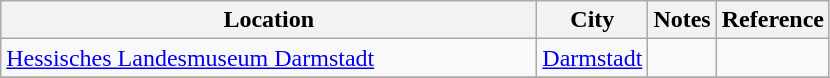<table class="wikitable">
<tr>
<th Width="350">Location</th>
<th>City</th>
<th>Notes</th>
<th>Reference</th>
</tr>
<tr>
<td><a href='#'>Hessisches Landesmuseum Darmstadt</a></td>
<td><a href='#'>Darmstadt</a></td>
<td></td>
<td></td>
</tr>
<tr>
</tr>
</table>
